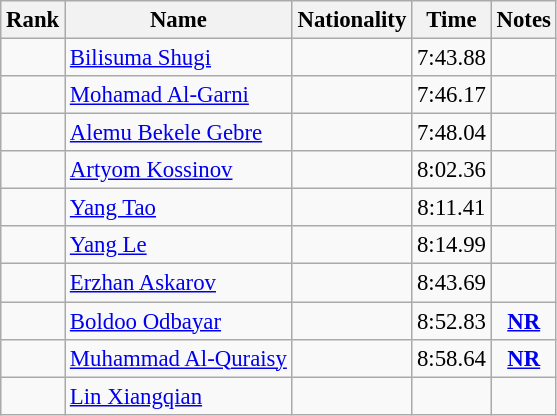<table class="wikitable sortable" style="text-align:center;font-size:95%">
<tr>
<th>Rank</th>
<th>Name</th>
<th>Nationality</th>
<th>Time</th>
<th>Notes</th>
</tr>
<tr>
<td></td>
<td align=left><a href='#'>Bilisuma Shugi</a></td>
<td align=left></td>
<td>7:43.88</td>
<td></td>
</tr>
<tr>
<td></td>
<td align=left><a href='#'>Mohamad Al-Garni</a></td>
<td align=left></td>
<td>7:46.17</td>
<td></td>
</tr>
<tr>
<td></td>
<td align=left><a href='#'>Alemu Bekele Gebre</a></td>
<td align=left></td>
<td>7:48.04</td>
<td></td>
</tr>
<tr>
<td></td>
<td align=left><a href='#'>Artyom Kossinov</a></td>
<td align=left></td>
<td>8:02.36</td>
<td></td>
</tr>
<tr>
<td></td>
<td align=left><a href='#'>Yang Tao</a></td>
<td align=left></td>
<td>8:11.41</td>
<td></td>
</tr>
<tr>
<td></td>
<td align=left><a href='#'>Yang Le</a></td>
<td align=left></td>
<td>8:14.99</td>
<td></td>
</tr>
<tr>
<td></td>
<td align=left><a href='#'>Erzhan Askarov</a></td>
<td align=left></td>
<td>8:43.69</td>
<td></td>
</tr>
<tr>
<td></td>
<td align=left><a href='#'>Boldoo Odbayar</a></td>
<td align=left></td>
<td>8:52.83</td>
<td><strong><a href='#'>NR</a></strong></td>
</tr>
<tr>
<td></td>
<td align=left><a href='#'>Muhammad Al-Quraisy</a></td>
<td align=left></td>
<td>8:58.64</td>
<td><strong><a href='#'>NR</a></strong></td>
</tr>
<tr>
<td></td>
<td align=left><a href='#'>Lin Xiangqian</a></td>
<td align=left></td>
<td></td>
<td></td>
</tr>
</table>
